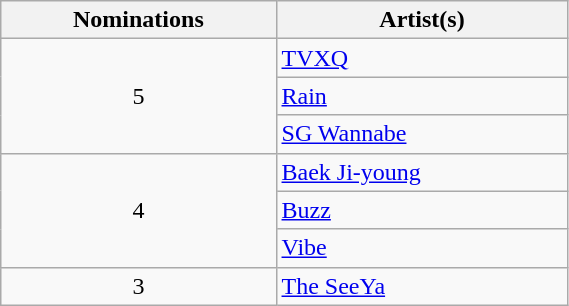<table class="wikitable"  style="width:30%;">
<tr>
<th scope="col">Nominations</th>
<th scope="col">Artist(s)</th>
</tr>
<tr>
<td rowspan=3 align=center>5</td>
<td><a href='#'>TVXQ</a></td>
</tr>
<tr>
<td><a href='#'>Rain</a></td>
</tr>
<tr>
<td><a href='#'>SG Wannabe</a></td>
</tr>
<tr>
<td align=center rowspan=3>4</td>
<td><a href='#'>Baek Ji-young</a></td>
</tr>
<tr>
<td><a href='#'>Buzz</a></td>
</tr>
<tr>
<td><a href='#'>Vibe</a></td>
</tr>
<tr>
<td align=center>3</td>
<td><a href='#'>The SeeYa</a></td>
</tr>
</table>
